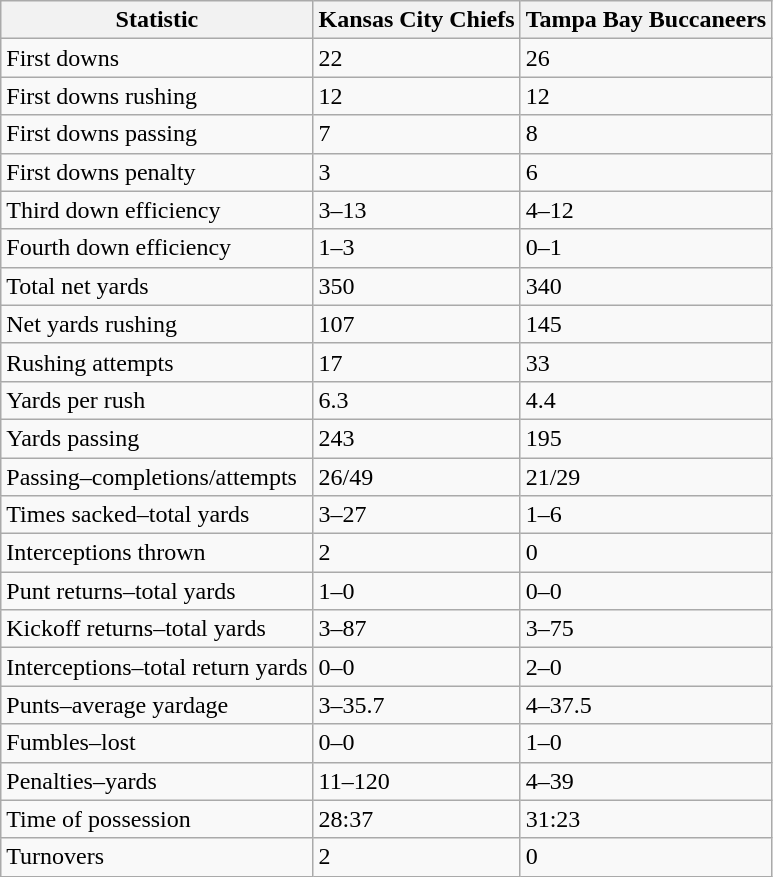<table class="wikitable">
<tr>
<th>Statistic</th>
<th>Kansas City Chiefs</th>
<th>Tampa Bay Buccaneers</th>
</tr>
<tr>
<td>First downs</td>
<td>22</td>
<td>26</td>
</tr>
<tr>
<td>First downs rushing</td>
<td>12</td>
<td>12</td>
</tr>
<tr>
<td>First downs passing</td>
<td>7</td>
<td>8</td>
</tr>
<tr>
<td>First downs penalty</td>
<td>3</td>
<td>6</td>
</tr>
<tr>
<td>Third down efficiency</td>
<td>3–13</td>
<td>4–12</td>
</tr>
<tr>
<td>Fourth down efficiency</td>
<td>1–3</td>
<td>0–1</td>
</tr>
<tr>
<td>Total net yards</td>
<td>350</td>
<td>340</td>
</tr>
<tr>
<td>Net yards rushing</td>
<td>107</td>
<td>145</td>
</tr>
<tr>
<td>Rushing attempts</td>
<td>17</td>
<td>33</td>
</tr>
<tr>
<td>Yards per rush</td>
<td>6.3</td>
<td>4.4</td>
</tr>
<tr>
<td>Yards passing</td>
<td>243</td>
<td>195</td>
</tr>
<tr>
<td>Passing–completions/attempts</td>
<td>26/49</td>
<td>21/29</td>
</tr>
<tr>
<td>Times sacked–total yards</td>
<td>3–27</td>
<td>1–6</td>
</tr>
<tr>
<td>Interceptions thrown</td>
<td>2</td>
<td>0</td>
</tr>
<tr>
<td>Punt returns–total yards</td>
<td>1–0</td>
<td>0–0</td>
</tr>
<tr>
<td>Kickoff returns–total yards</td>
<td>3–87</td>
<td>3–75</td>
</tr>
<tr>
<td>Interceptions–total return yards</td>
<td>0–0</td>
<td>2–0</td>
</tr>
<tr>
<td>Punts–average yardage</td>
<td>3–35.7</td>
<td>4–37.5</td>
</tr>
<tr>
<td>Fumbles–lost</td>
<td>0–0</td>
<td>1–0</td>
</tr>
<tr>
<td>Penalties–yards</td>
<td>11–120</td>
<td>4–39</td>
</tr>
<tr>
<td>Time of possession</td>
<td>28:37</td>
<td>31:23</td>
</tr>
<tr>
<td>Turnovers</td>
<td>2</td>
<td>0</td>
</tr>
</table>
